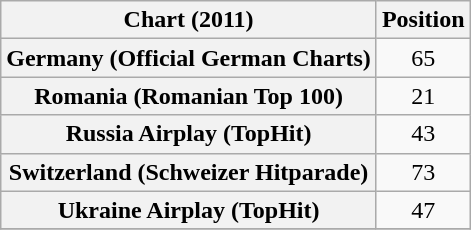<table class="wikitable plainrowheaders sortable" style="text-align:center;">
<tr>
<th scope="col">Chart (2011)</th>
<th scope="col">Position</th>
</tr>
<tr>
<th scope="row">Germany (Official German Charts)</th>
<td>65</td>
</tr>
<tr>
<th scope="row">Romania (Romanian Top 100)</th>
<td>21</td>
</tr>
<tr>
<th scope="row">Russia Airplay (TopHit)</th>
<td style="text-align:center;">43</td>
</tr>
<tr>
<th scope="row">Switzerland (Schweizer Hitparade)</th>
<td>73</td>
</tr>
<tr>
<th scope="row">Ukraine Airplay (TopHit)</th>
<td style="text-align:center;">47</td>
</tr>
<tr>
</tr>
</table>
